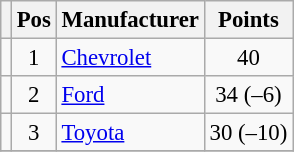<table class="wikitable" style="font-size: 95%;">
<tr>
<th></th>
<th>Pos</th>
<th>Manufacturer</th>
<th>Points</th>
</tr>
<tr>
<td align="left"></td>
<td style="text-align:center;">1</td>
<td><a href='#'>Chevrolet</a></td>
<td style="text-align:center;">40</td>
</tr>
<tr>
<td align="left"></td>
<td style="text-align:center;">2</td>
<td><a href='#'>Ford</a></td>
<td style="text-align:center;">34 (–6)</td>
</tr>
<tr>
<td align="left"></td>
<td style="text-align:center;">3</td>
<td><a href='#'>Toyota</a></td>
<td style="text-align:center;">30 (–10)</td>
</tr>
<tr class="sortbottom">
</tr>
</table>
